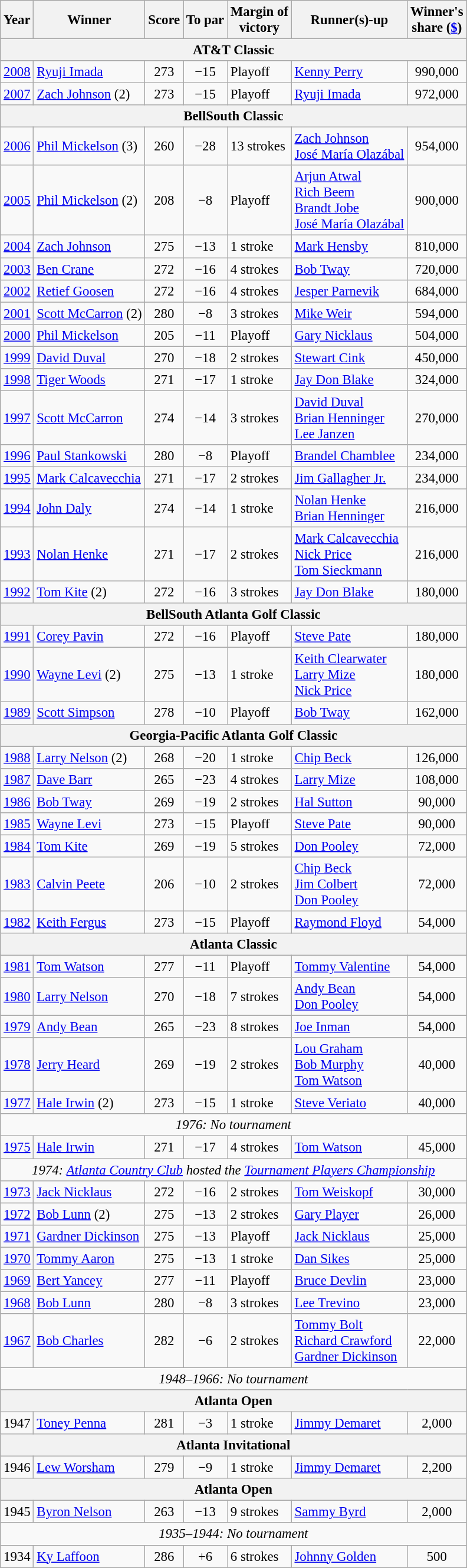<table class=wikitable style="font-size:95%">
<tr>
<th>Year</th>
<th>Winner</th>
<th>Score</th>
<th>To par</th>
<th>Margin of<br>victory</th>
<th>Runner(s)-up</th>
<th>Winner's<br>share (<a href='#'>$</a>)</th>
</tr>
<tr>
<th colspan=8>AT&T Classic</th>
</tr>
<tr>
<td><a href='#'>2008</a></td>
<td> <a href='#'>Ryuji Imada</a></td>
<td align=center>273</td>
<td align=center>−15</td>
<td>Playoff</td>
<td> <a href='#'>Kenny Perry</a></td>
<td align=center>990,000</td>
</tr>
<tr>
<td><a href='#'>2007</a></td>
<td> <a href='#'>Zach Johnson</a> (2)</td>
<td align=center>273</td>
<td align=center>−15</td>
<td>Playoff</td>
<td> <a href='#'>Ryuji Imada</a></td>
<td align=center>972,000</td>
</tr>
<tr>
<th colspan=8>BellSouth Classic</th>
</tr>
<tr>
<td><a href='#'>2006</a></td>
<td> <a href='#'>Phil Mickelson</a> (3)</td>
<td align=center>260</td>
<td align=center>−28</td>
<td>13 strokes</td>
<td> <a href='#'>Zach Johnson</a><br> <a href='#'>José María Olazábal</a></td>
<td align=center>954,000</td>
</tr>
<tr>
<td><a href='#'>2005</a></td>
<td> <a href='#'>Phil Mickelson</a> (2)</td>
<td align=center>208</td>
<td align=center>−8</td>
<td>Playoff</td>
<td> <a href='#'>Arjun Atwal</a><br> <a href='#'>Rich Beem</a><br> <a href='#'>Brandt Jobe</a><br> <a href='#'>José María Olazábal</a></td>
<td align=center>900,000</td>
</tr>
<tr>
<td><a href='#'>2004</a></td>
<td> <a href='#'>Zach Johnson</a></td>
<td align=center>275</td>
<td align=center>−13</td>
<td>1 stroke</td>
<td> <a href='#'>Mark Hensby</a></td>
<td align=center>810,000</td>
</tr>
<tr>
<td><a href='#'>2003</a></td>
<td> <a href='#'>Ben Crane</a></td>
<td align=center>272</td>
<td align=center>−16</td>
<td>4 strokes</td>
<td> <a href='#'>Bob Tway</a></td>
<td align=center>720,000</td>
</tr>
<tr>
<td><a href='#'>2002</a></td>
<td> <a href='#'>Retief Goosen</a></td>
<td align=center>272</td>
<td align=center>−16</td>
<td>4 strokes</td>
<td> <a href='#'>Jesper Parnevik</a></td>
<td align=center>684,000</td>
</tr>
<tr>
<td><a href='#'>2001</a></td>
<td> <a href='#'>Scott McCarron</a> (2)</td>
<td align=center>280</td>
<td align=center>−8</td>
<td>3 strokes</td>
<td> <a href='#'>Mike Weir</a></td>
<td align=center>594,000</td>
</tr>
<tr>
<td><a href='#'>2000</a></td>
<td> <a href='#'>Phil Mickelson</a></td>
<td align=center>205</td>
<td align=center>−11</td>
<td>Playoff</td>
<td> <a href='#'>Gary Nicklaus</a></td>
<td align=center>504,000</td>
</tr>
<tr>
<td><a href='#'>1999</a></td>
<td> <a href='#'>David Duval</a></td>
<td align=center>270</td>
<td align=center>−18</td>
<td>2 strokes</td>
<td> <a href='#'>Stewart Cink</a></td>
<td align=center>450,000</td>
</tr>
<tr>
<td><a href='#'>1998</a></td>
<td> <a href='#'>Tiger Woods</a></td>
<td align=center>271</td>
<td align=center>−17</td>
<td>1 stroke</td>
<td> <a href='#'>Jay Don Blake</a></td>
<td align=center>324,000</td>
</tr>
<tr>
<td><a href='#'>1997</a></td>
<td> <a href='#'>Scott McCarron</a></td>
<td align=center>274</td>
<td align=center>−14</td>
<td>3 strokes</td>
<td> <a href='#'>David Duval</a><br> <a href='#'>Brian Henninger</a><br> <a href='#'>Lee Janzen</a></td>
<td align=center>270,000</td>
</tr>
<tr>
<td><a href='#'>1996</a></td>
<td> <a href='#'>Paul Stankowski</a></td>
<td align=center>280</td>
<td align=center>−8</td>
<td>Playoff</td>
<td> <a href='#'>Brandel Chamblee</a></td>
<td align=center>234,000</td>
</tr>
<tr>
<td><a href='#'>1995</a></td>
<td> <a href='#'>Mark Calcavecchia</a></td>
<td align=center>271</td>
<td align=center>−17</td>
<td>2 strokes</td>
<td> <a href='#'>Jim Gallagher Jr.</a></td>
<td align=center>234,000</td>
</tr>
<tr>
<td><a href='#'>1994</a></td>
<td> <a href='#'>John Daly</a></td>
<td align=center>274</td>
<td align=center>−14</td>
<td>1 stroke</td>
<td> <a href='#'>Nolan Henke</a><br> <a href='#'>Brian Henninger</a></td>
<td align=center>216,000</td>
</tr>
<tr>
<td><a href='#'>1993</a></td>
<td> <a href='#'>Nolan Henke</a></td>
<td align=center>271</td>
<td align=center>−17</td>
<td>2 strokes</td>
<td> <a href='#'>Mark Calcavecchia</a><br> <a href='#'>Nick Price</a><br> <a href='#'>Tom Sieckmann</a></td>
<td align=center>216,000</td>
</tr>
<tr>
<td><a href='#'>1992</a></td>
<td> <a href='#'>Tom Kite</a> (2)</td>
<td align=center>272</td>
<td align=center>−16</td>
<td>3 strokes</td>
<td> <a href='#'>Jay Don Blake</a></td>
<td align=center>180,000</td>
</tr>
<tr>
<th colspan=8>BellSouth Atlanta Golf Classic</th>
</tr>
<tr>
<td><a href='#'>1991</a></td>
<td> <a href='#'>Corey Pavin</a></td>
<td align=center>272</td>
<td align=center>−16</td>
<td>Playoff</td>
<td> <a href='#'>Steve Pate</a></td>
<td align=center>180,000</td>
</tr>
<tr>
<td><a href='#'>1990</a></td>
<td> <a href='#'>Wayne Levi</a> (2)</td>
<td align=center>275</td>
<td align=center>−13</td>
<td>1 stroke</td>
<td> <a href='#'>Keith Clearwater</a><br> <a href='#'>Larry Mize</a><br> <a href='#'>Nick Price</a></td>
<td align=center>180,000</td>
</tr>
<tr>
<td><a href='#'>1989</a></td>
<td> <a href='#'>Scott Simpson</a></td>
<td align=center>278</td>
<td align=center>−10</td>
<td>Playoff</td>
<td> <a href='#'>Bob Tway</a></td>
<td align=center>162,000</td>
</tr>
<tr>
<th colspan=8>Georgia-Pacific Atlanta Golf Classic</th>
</tr>
<tr>
<td><a href='#'>1988</a></td>
<td> <a href='#'>Larry Nelson</a> (2)</td>
<td align=center>268</td>
<td align=center>−20</td>
<td>1 stroke</td>
<td> <a href='#'>Chip Beck</a></td>
<td align=center>126,000</td>
</tr>
<tr>
<td><a href='#'>1987</a></td>
<td> <a href='#'>Dave Barr</a></td>
<td align=center>265</td>
<td align=center>−23</td>
<td>4 strokes</td>
<td> <a href='#'>Larry Mize</a></td>
<td align=center>108,000</td>
</tr>
<tr>
<td><a href='#'>1986</a></td>
<td> <a href='#'>Bob Tway</a></td>
<td align=center>269</td>
<td align=center>−19</td>
<td>2 strokes</td>
<td> <a href='#'>Hal Sutton</a></td>
<td align=center>90,000</td>
</tr>
<tr>
<td><a href='#'>1985</a></td>
<td> <a href='#'>Wayne Levi</a></td>
<td align=center>273</td>
<td align=center>−15</td>
<td>Playoff</td>
<td> <a href='#'>Steve Pate</a></td>
<td align=center>90,000</td>
</tr>
<tr>
<td><a href='#'>1984</a></td>
<td> <a href='#'>Tom Kite</a></td>
<td align=center>269</td>
<td align=center>−19</td>
<td>5 strokes</td>
<td> <a href='#'>Don Pooley</a></td>
<td align=center>72,000</td>
</tr>
<tr>
<td><a href='#'>1983</a></td>
<td> <a href='#'>Calvin Peete</a></td>
<td align=center>206</td>
<td align=center>−10</td>
<td>2 strokes</td>
<td> <a href='#'>Chip Beck</a><br> <a href='#'>Jim Colbert</a><br> <a href='#'>Don Pooley</a></td>
<td align=center>72,000</td>
</tr>
<tr>
<td><a href='#'>1982</a></td>
<td> <a href='#'>Keith Fergus</a></td>
<td align=center>273</td>
<td align=center>−15</td>
<td>Playoff</td>
<td> <a href='#'>Raymond Floyd</a></td>
<td align=center>54,000</td>
</tr>
<tr>
<th colspan=8>Atlanta Classic</th>
</tr>
<tr>
<td><a href='#'>1981</a></td>
<td> <a href='#'>Tom Watson</a></td>
<td align=center>277</td>
<td align=center>−11</td>
<td>Playoff</td>
<td> <a href='#'>Tommy Valentine</a></td>
<td align=center>54,000</td>
</tr>
<tr>
<td><a href='#'>1980</a></td>
<td> <a href='#'>Larry Nelson</a></td>
<td align=center>270</td>
<td align=center>−18</td>
<td>7 strokes</td>
<td> <a href='#'>Andy Bean</a><br> <a href='#'>Don Pooley</a></td>
<td align=center>54,000</td>
</tr>
<tr>
<td><a href='#'>1979</a></td>
<td> <a href='#'>Andy Bean</a></td>
<td align=center>265</td>
<td align=center>−23</td>
<td>8 strokes</td>
<td> <a href='#'>Joe Inman</a></td>
<td align=center>54,000</td>
</tr>
<tr>
<td><a href='#'>1978</a></td>
<td> <a href='#'>Jerry Heard</a></td>
<td align=center>269</td>
<td align=center>−19</td>
<td>2 strokes</td>
<td> <a href='#'>Lou Graham</a><br> <a href='#'>Bob Murphy</a><br> <a href='#'>Tom Watson</a></td>
<td align=center>40,000</td>
</tr>
<tr>
<td><a href='#'>1977</a></td>
<td> <a href='#'>Hale Irwin</a> (2)</td>
<td align=center>273</td>
<td align=center>−15</td>
<td>1 stroke</td>
<td> <a href='#'>Steve Veriato</a></td>
<td align=center>40,000</td>
</tr>
<tr>
<td align=center colspan=7><em>1976: No tournament</em></td>
</tr>
<tr>
<td><a href='#'>1975</a></td>
<td> <a href='#'>Hale Irwin</a></td>
<td align=center>271</td>
<td align=center>−17</td>
<td>4 strokes</td>
<td> <a href='#'>Tom Watson</a></td>
<td align=center>45,000</td>
</tr>
<tr>
<td align=center colspan=7><em>1974: <a href='#'>Atlanta Country Club</a> hosted the <a href='#'>Tournament Players Championship</a></em></td>
</tr>
<tr>
<td><a href='#'>1973</a></td>
<td> <a href='#'>Jack Nicklaus</a></td>
<td align=center>272</td>
<td align=center>−16</td>
<td>2 strokes</td>
<td> <a href='#'>Tom Weiskopf</a></td>
<td align=center>30,000</td>
</tr>
<tr>
<td><a href='#'>1972</a></td>
<td> <a href='#'>Bob Lunn</a> (2)</td>
<td align=center>275</td>
<td align=center>−13</td>
<td>2 strokes</td>
<td> <a href='#'>Gary Player</a></td>
<td align=center>26,000</td>
</tr>
<tr>
<td><a href='#'>1971</a></td>
<td> <a href='#'>Gardner Dickinson</a></td>
<td align=center>275</td>
<td align=center>−13</td>
<td>Playoff</td>
<td> <a href='#'>Jack Nicklaus</a></td>
<td align=center>25,000</td>
</tr>
<tr>
<td><a href='#'>1970</a></td>
<td> <a href='#'>Tommy Aaron</a></td>
<td align=center>275</td>
<td align=center>−13</td>
<td>1 stroke</td>
<td> <a href='#'>Dan Sikes</a></td>
<td align=center>25,000</td>
</tr>
<tr>
<td><a href='#'>1969</a></td>
<td> <a href='#'>Bert Yancey</a></td>
<td align=center>277</td>
<td align=center>−11</td>
<td>Playoff</td>
<td> <a href='#'>Bruce Devlin</a></td>
<td align=center>23,000</td>
</tr>
<tr>
<td><a href='#'>1968</a></td>
<td> <a href='#'>Bob Lunn</a></td>
<td align=center>280</td>
<td align=center>−8</td>
<td>3 strokes</td>
<td> <a href='#'>Lee Trevino</a></td>
<td align=center>23,000</td>
</tr>
<tr>
<td><a href='#'>1967</a></td>
<td> <a href='#'>Bob Charles</a></td>
<td align=center>282</td>
<td align=center>−6</td>
<td>2 strokes</td>
<td> <a href='#'>Tommy Bolt</a><br> <a href='#'>Richard Crawford</a><br> <a href='#'>Gardner Dickinson</a></td>
<td align=center>22,000</td>
</tr>
<tr>
<td colspan=7 align=center><em>1948–1966: No tournament</em></td>
</tr>
<tr>
<th colspan=8>Atlanta Open</th>
</tr>
<tr>
<td>1947</td>
<td> <a href='#'>Toney Penna</a></td>
<td align=center>281</td>
<td align=center>−3</td>
<td>1 stroke</td>
<td> <a href='#'>Jimmy Demaret</a></td>
<td align=center>2,000</td>
</tr>
<tr>
<th colspan=8>Atlanta Invitational</th>
</tr>
<tr>
<td>1946</td>
<td> <a href='#'>Lew Worsham</a></td>
<td align=center>279</td>
<td align=center>−9</td>
<td>1 stroke</td>
<td> <a href='#'>Jimmy Demaret</a></td>
<td align=center>2,200</td>
</tr>
<tr>
<th colspan=8>Atlanta Open</th>
</tr>
<tr>
<td>1945</td>
<td> <a href='#'>Byron Nelson</a></td>
<td align=center>263</td>
<td align=center>−13</td>
<td>9 strokes</td>
<td> <a href='#'>Sammy Byrd</a></td>
<td align=center>2,000</td>
</tr>
<tr>
<td colspan=7 align=center><em>1935–1944: No tournament</em></td>
</tr>
<tr>
<td>1934</td>
<td> <a href='#'>Ky Laffoon</a></td>
<td align=center>286</td>
<td align=center>+6</td>
<td>6 strokes</td>
<td> <a href='#'>Johnny Golden</a></td>
<td align=center>500</td>
</tr>
</table>
